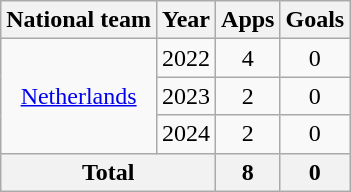<table class="wikitable" style="text-align: center;">
<tr>
<th>National team</th>
<th>Year</th>
<th>Apps</th>
<th>Goals</th>
</tr>
<tr>
<td rowspan="3"><a href='#'>Netherlands</a></td>
<td>2022</td>
<td>4</td>
<td>0</td>
</tr>
<tr>
<td>2023</td>
<td>2</td>
<td>0</td>
</tr>
<tr>
<td>2024</td>
<td>2</td>
<td>0</td>
</tr>
<tr>
<th colspan="2">Total</th>
<th>8</th>
<th>0</th>
</tr>
</table>
